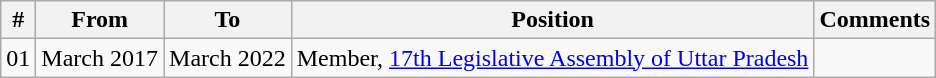<table class="wikitable sortable">
<tr>
<th>#</th>
<th>From</th>
<th>To</th>
<th>Position</th>
<th>Comments</th>
</tr>
<tr>
<td>01</td>
<td>March 2017</td>
<td>March 2022</td>
<td>Member, <a href='#'>17th Legislative Assembly of Uttar Pradesh</a></td>
<td></td>
</tr>
</table>
